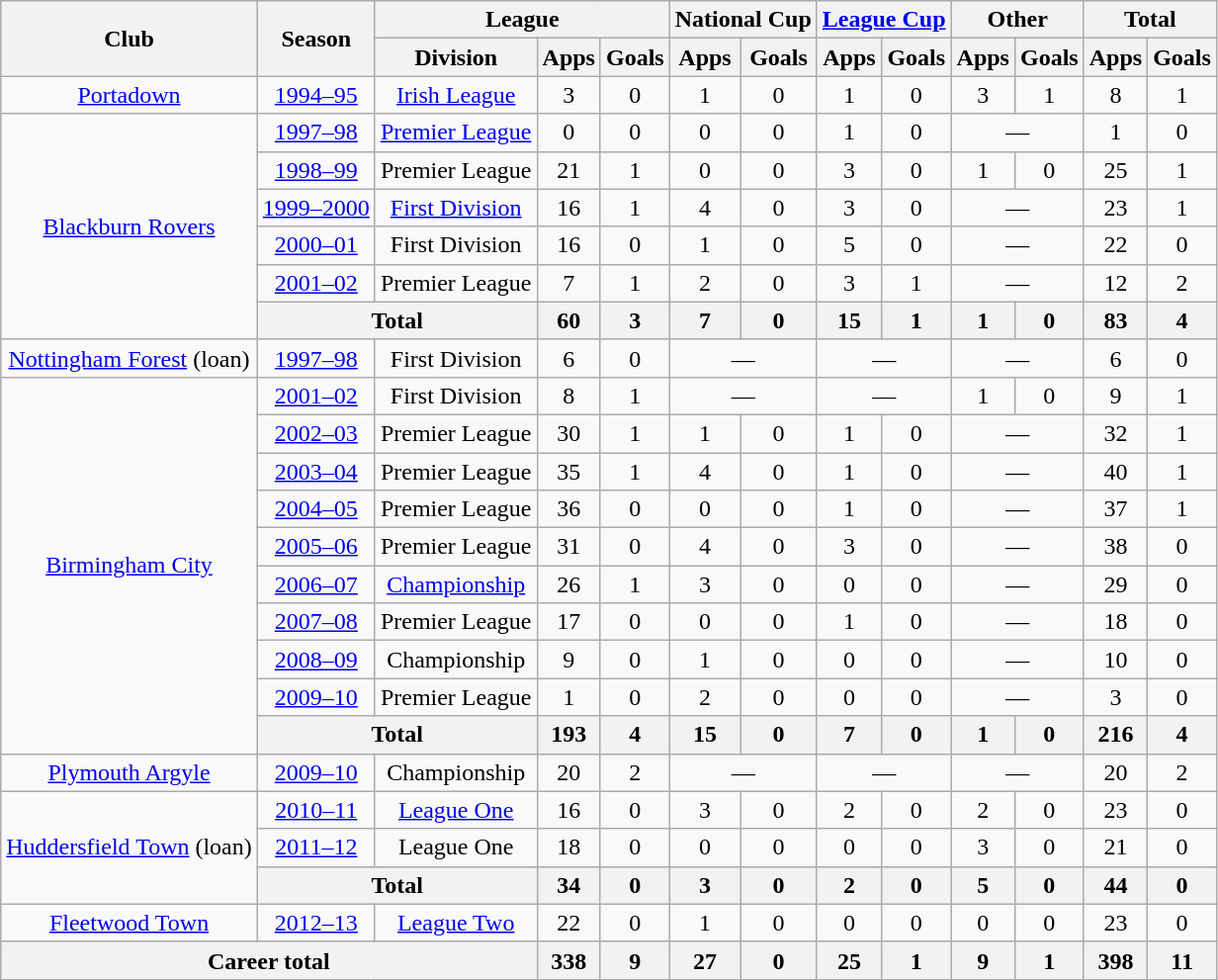<table class="wikitable" style="text-align:center">
<tr>
<th rowspan="2">Club</th>
<th rowspan="2">Season</th>
<th colspan="3">League</th>
<th colspan="2">National Cup</th>
<th colspan="2"><a href='#'>League Cup</a></th>
<th colspan="2">Other</th>
<th colspan="2">Total</th>
</tr>
<tr>
<th>Division</th>
<th>Apps</th>
<th>Goals</th>
<th>Apps</th>
<th>Goals</th>
<th>Apps</th>
<th>Goals</th>
<th>Apps</th>
<th>Goals</th>
<th>Apps</th>
<th>Goals</th>
</tr>
<tr>
<td><a href='#'>Portadown</a></td>
<td><a href='#'>1994–95</a></td>
<td><a href='#'>Irish League</a></td>
<td>3</td>
<td>0</td>
<td>1</td>
<td>0</td>
<td>1</td>
<td>0</td>
<td>3</td>
<td>1</td>
<td>8</td>
<td>1</td>
</tr>
<tr>
<td rowspan="6"><a href='#'>Blackburn Rovers</a></td>
<td><a href='#'>1997–98</a></td>
<td><a href='#'>Premier League</a></td>
<td>0</td>
<td>0</td>
<td>0</td>
<td>0</td>
<td>1</td>
<td>0</td>
<td colspan="2">—</td>
<td>1</td>
<td>0</td>
</tr>
<tr>
<td><a href='#'>1998–99</a></td>
<td>Premier League</td>
<td>21</td>
<td>1</td>
<td>0</td>
<td>0</td>
<td>3</td>
<td>0</td>
<td>1</td>
<td>0</td>
<td>25</td>
<td>1</td>
</tr>
<tr>
<td><a href='#'>1999–2000</a></td>
<td><a href='#'>First Division</a></td>
<td>16</td>
<td>1</td>
<td>4</td>
<td>0</td>
<td>3</td>
<td>0</td>
<td colspan="2">—</td>
<td>23</td>
<td>1</td>
</tr>
<tr>
<td><a href='#'>2000–01</a></td>
<td>First Division</td>
<td>16</td>
<td>0</td>
<td>1</td>
<td>0</td>
<td>5</td>
<td>0</td>
<td colspan="2">—</td>
<td>22</td>
<td>0</td>
</tr>
<tr>
<td><a href='#'>2001–02</a></td>
<td>Premier League</td>
<td>7</td>
<td>1</td>
<td>2</td>
<td>0</td>
<td>3</td>
<td>1</td>
<td colspan="2">—</td>
<td>12</td>
<td>2</td>
</tr>
<tr>
<th colspan="2">Total</th>
<th>60</th>
<th>3</th>
<th>7</th>
<th>0</th>
<th>15</th>
<th>1</th>
<th>1</th>
<th>0</th>
<th>83</th>
<th>4</th>
</tr>
<tr>
<td><a href='#'>Nottingham Forest</a> (loan)</td>
<td><a href='#'>1997–98</a></td>
<td>First Division</td>
<td>6</td>
<td>0</td>
<td colspan="2">—</td>
<td colspan="2">—</td>
<td colspan="2">—</td>
<td>6</td>
<td>0</td>
</tr>
<tr>
<td rowspan="10"><a href='#'>Birmingham City</a></td>
<td><a href='#'>2001–02</a></td>
<td>First Division</td>
<td>8</td>
<td>1</td>
<td colspan="2">—</td>
<td colspan="2">—</td>
<td>1</td>
<td>0</td>
<td>9</td>
<td>1</td>
</tr>
<tr>
<td><a href='#'>2002–03</a></td>
<td>Premier League</td>
<td>30</td>
<td>1</td>
<td>1</td>
<td>0</td>
<td>1</td>
<td>0</td>
<td colspan="2">—</td>
<td>32</td>
<td>1</td>
</tr>
<tr>
<td><a href='#'>2003–04</a></td>
<td>Premier League</td>
<td>35</td>
<td>1</td>
<td>4</td>
<td>0</td>
<td>1</td>
<td>0</td>
<td colspan="2">—</td>
<td>40</td>
<td>1</td>
</tr>
<tr>
<td><a href='#'>2004–05</a></td>
<td>Premier League</td>
<td>36</td>
<td>0</td>
<td>0</td>
<td>0</td>
<td>1</td>
<td>0</td>
<td colspan="2">—</td>
<td>37</td>
<td>1</td>
</tr>
<tr>
<td><a href='#'>2005–06</a></td>
<td>Premier League</td>
<td>31</td>
<td>0</td>
<td>4</td>
<td>0</td>
<td>3</td>
<td>0</td>
<td colspan="2">—</td>
<td>38</td>
<td>0</td>
</tr>
<tr>
<td><a href='#'>2006–07</a></td>
<td><a href='#'>Championship</a></td>
<td>26</td>
<td>1</td>
<td>3</td>
<td>0</td>
<td>0</td>
<td>0</td>
<td colspan="2">—</td>
<td>29</td>
<td>0</td>
</tr>
<tr>
<td><a href='#'>2007–08</a></td>
<td>Premier League</td>
<td>17</td>
<td>0</td>
<td>0</td>
<td>0</td>
<td>1</td>
<td>0</td>
<td colspan="2">—</td>
<td>18</td>
<td>0</td>
</tr>
<tr>
<td><a href='#'>2008–09</a></td>
<td>Championship</td>
<td>9</td>
<td>0</td>
<td>1</td>
<td>0</td>
<td>0</td>
<td>0</td>
<td colspan="2">—</td>
<td>10</td>
<td>0</td>
</tr>
<tr>
<td><a href='#'>2009–10</a></td>
<td>Premier League</td>
<td>1</td>
<td>0</td>
<td>2</td>
<td>0</td>
<td>0</td>
<td>0</td>
<td colspan="2">—</td>
<td>3</td>
<td>0</td>
</tr>
<tr>
<th colspan="2">Total</th>
<th>193</th>
<th>4</th>
<th>15</th>
<th>0</th>
<th>7</th>
<th>0</th>
<th>1</th>
<th>0</th>
<th>216</th>
<th>4</th>
</tr>
<tr>
<td><a href='#'>Plymouth Argyle</a></td>
<td><a href='#'>2009–10</a></td>
<td>Championship</td>
<td>20</td>
<td>2</td>
<td colspan="2">—</td>
<td colspan="2">—</td>
<td colspan="2">—</td>
<td>20</td>
<td>2</td>
</tr>
<tr>
<td rowspan="3"><a href='#'>Huddersfield Town</a> (loan)</td>
<td><a href='#'>2010–11</a></td>
<td><a href='#'>League One</a></td>
<td>16</td>
<td>0</td>
<td>3</td>
<td>0</td>
<td>2</td>
<td>0</td>
<td>2</td>
<td>0</td>
<td>23</td>
<td>0</td>
</tr>
<tr>
<td><a href='#'>2011–12</a></td>
<td>League One</td>
<td>18</td>
<td>0</td>
<td>0</td>
<td>0</td>
<td>0</td>
<td>0</td>
<td>3</td>
<td>0</td>
<td>21</td>
<td>0</td>
</tr>
<tr>
<th colspan="2">Total</th>
<th>34</th>
<th>0</th>
<th>3</th>
<th>0</th>
<th>2</th>
<th>0</th>
<th>5</th>
<th>0</th>
<th>44</th>
<th>0</th>
</tr>
<tr>
<td><a href='#'>Fleetwood Town</a></td>
<td><a href='#'>2012–13</a></td>
<td><a href='#'>League Two</a></td>
<td>22</td>
<td>0</td>
<td>1</td>
<td>0</td>
<td>0</td>
<td>0</td>
<td>0</td>
<td>0</td>
<td>23</td>
<td>0</td>
</tr>
<tr>
<th colspan="3">Career total</th>
<th>338</th>
<th>9</th>
<th>27</th>
<th>0</th>
<th>25</th>
<th>1</th>
<th>9</th>
<th>1</th>
<th>398</th>
<th>11</th>
</tr>
</table>
